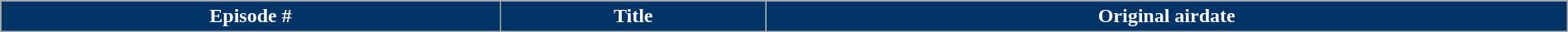<table class="wikitable plainrowheaders" style="width:100%; ">
<tr style="color:white">
<th scope="col" style="background:#036;">Episode #</th>
<th scope="col" style="background:#036;">Title</th>
<th scope="col" style="background:#036;">Original airdate<br>
</th>
</tr>
</table>
